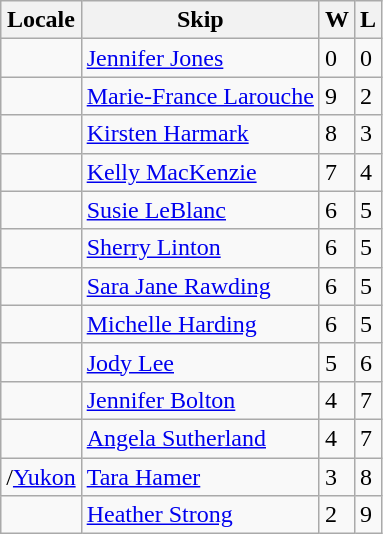<table class="wikitable" border="1">
<tr>
<th>Locale</th>
<th>Skip</th>
<th>W</th>
<th>L</th>
</tr>
<tr>
<td></td>
<td><a href='#'>Jennifer Jones</a></td>
<td>0</td>
<td>0</td>
</tr>
<tr>
<td></td>
<td><a href='#'>Marie-France Larouche</a></td>
<td>9</td>
<td>2</td>
</tr>
<tr>
<td></td>
<td><a href='#'>Kirsten Harmark</a></td>
<td>8</td>
<td>3</td>
</tr>
<tr>
<td></td>
<td><a href='#'>Kelly MacKenzie</a></td>
<td>7</td>
<td>4</td>
</tr>
<tr>
<td></td>
<td><a href='#'>Susie LeBlanc</a></td>
<td>6</td>
<td>5</td>
</tr>
<tr>
<td></td>
<td><a href='#'>Sherry Linton</a></td>
<td>6</td>
<td>5</td>
</tr>
<tr>
<td></td>
<td><a href='#'>Sara Jane Rawding</a></td>
<td>6</td>
<td>5</td>
</tr>
<tr>
<td></td>
<td><a href='#'>Michelle Harding</a></td>
<td>6</td>
<td>5</td>
</tr>
<tr>
<td></td>
<td><a href='#'>Jody Lee</a></td>
<td>5</td>
<td>6</td>
</tr>
<tr>
<td></td>
<td><a href='#'>Jennifer Bolton</a></td>
<td>4</td>
<td>7</td>
</tr>
<tr>
<td></td>
<td><a href='#'>Angela Sutherland</a></td>
<td>4</td>
<td>7</td>
</tr>
<tr>
<td>/<a href='#'>Yukon</a></td>
<td><a href='#'>Tara Hamer</a></td>
<td>3</td>
<td>8</td>
</tr>
<tr>
<td></td>
<td><a href='#'>Heather Strong</a></td>
<td>2</td>
<td>9</td>
</tr>
</table>
